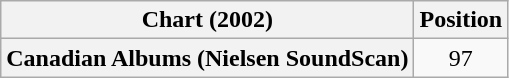<table class="wikitable plainrowheaders" style="text-align:center">
<tr>
<th>Chart (2002)</th>
<th>Position</th>
</tr>
<tr>
<th scope="row">Canadian Albums (Nielsen SoundScan)</th>
<td>97</td>
</tr>
</table>
